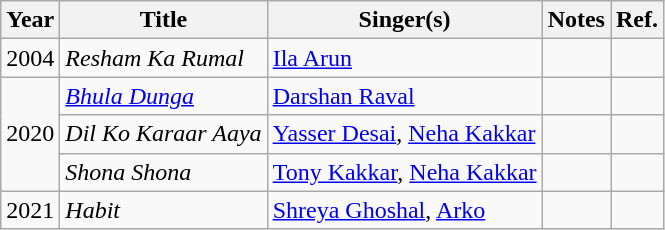<table class="wikitable">
<tr>
<th>Year</th>
<th>Title</th>
<th>Singer(s)</th>
<th>Notes</th>
<th>Ref.</th>
</tr>
<tr>
<td>2004</td>
<td><em>Resham Ka Rumal</em></td>
<td><a href='#'>Ila Arun</a></td>
<td></td>
<td style="text-align:center;"></td>
</tr>
<tr>
<td rowspan="3">2020</td>
<td><em><a href='#'>Bhula Dunga</a></em></td>
<td><a href='#'>Darshan Raval</a></td>
<td></td>
<td style="text-align:center;"></td>
</tr>
<tr>
<td><em>Dil Ko Karaar Aaya</em></td>
<td><a href='#'>Yasser Desai</a>, <a href='#'>Neha Kakkar</a></td>
<td></td>
<td style="text-align:center;"></td>
</tr>
<tr>
<td><em>Shona Shona</em></td>
<td><a href='#'>Tony Kakkar</a>, <a href='#'>Neha Kakkar</a></td>
<td></td>
<td style="text-align:center;"></td>
</tr>
<tr>
<td rowspan="2">2021</td>
<td><em>Habit</em></td>
<td><a href='#'>Shreya Ghoshal</a>, <a href='#'>Arko</a></td>
<td></td>
<td style="text-align:center;"></td>
</tr>
</table>
